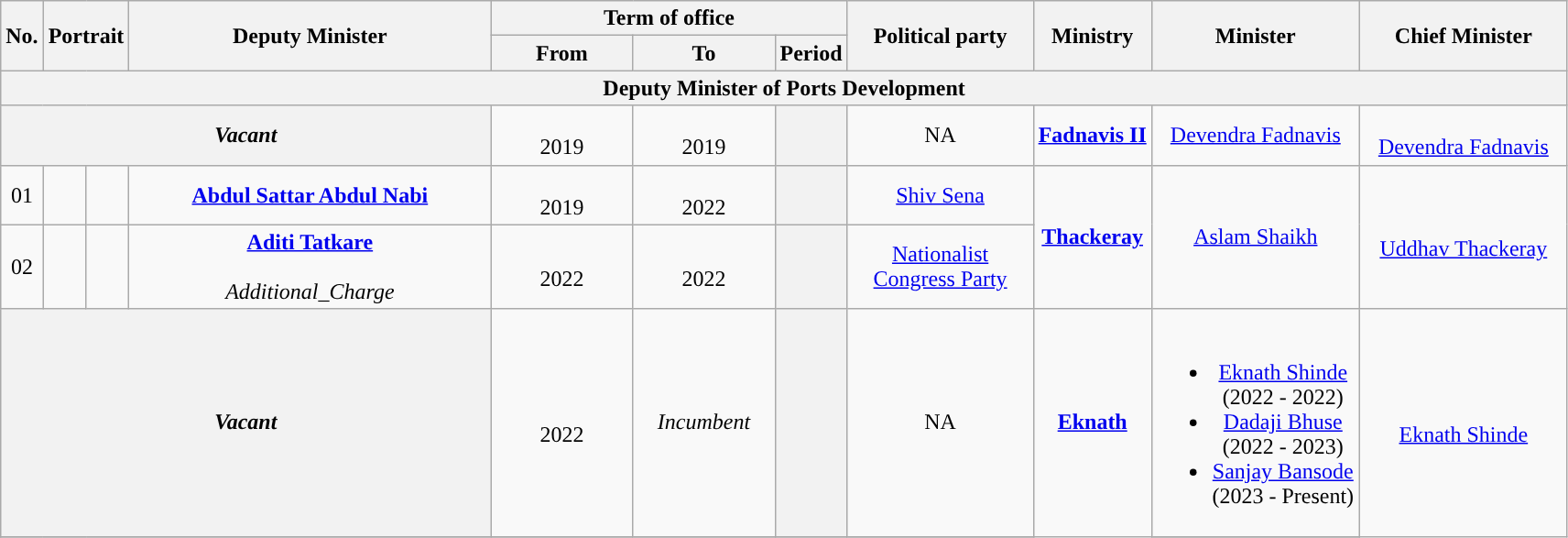<table class="wikitable" style="text-align:center">
<tr>
<th rowspan="2">No.</th>
<th rowspan="2" colspan="2">Portrait</th>
<th rowspan="2" style="width:16em">Deputy Minister<br></th>
<th colspan="3">Term of office</th>
<th rowspan="2" style="width:8em">Political party</th>
<th rowspan="2">Ministry</th>
<th rowspan="2" style="width:9em">Minister</th>
<th rowspan="2" style="width:9em">Chief Minister</th>
</tr>
<tr>
<th style="width:6em">From</th>
<th style="width:6em">To</th>
<th>Period</th>
</tr>
<tr>
<th colspan="11">Deputy Minister of Ports Development</th>
</tr>
<tr>
<th colspan="04"><strong><em> Vacant</em></strong></th>
<td><br>2019</td>
<td><br>2019</td>
<th></th>
<td>NA</td>
<td rowspan="1"><a href='#'><strong>Fadnavis II</strong></a></td>
<td><a href='#'>Devendra Fadnavis</a></td>
<td rowspan="1"> <br><a href='#'>Devendra Fadnavis</a></td>
</tr>
<tr>
<td>01</td>
<td style="color:inherit;background:"></td>
<td></td>
<td><strong><a href='#'>Abdul Sattar Abdul Nabi</a></strong> <br> </td>
<td><br>2019</td>
<td><br>2022</td>
<th></th>
<td><a href='#'>Shiv Sena</a></td>
<td rowspan="2"><a href='#'><strong>Thackeray</strong></a></td>
<td rowspan="2"><a href='#'>Aslam Shaikh</a></td>
<td rowspan="2"> <br><a href='#'>Uddhav Thackeray</a></td>
</tr>
<tr>
<td>02</td>
<td style="color:inherit;background:"></td>
<td></td>
<td><strong><a href='#'>Aditi Tatkare</a></strong> <br> <br><em>Additional_Charge</em></td>
<td><br>2022</td>
<td><br>2022</td>
<th></th>
<td><a href='#'>Nationalist Congress Party</a></td>
</tr>
<tr>
<th colspan="04"><strong><em>Vacant</em></strong></th>
<td><br>2022</td>
<td><em>Incumbent</em></td>
<th></th>
<td>NA</td>
<td rowspan="2"><a href='#'><strong>Eknath</strong></a></td>
<td><br><ul><li><a href='#'>Eknath Shinde</a><br>(2022 - 2022)</li><li><a href='#'>Dadaji Bhuse</a><br> (2022 - 2023)</li><li><a href='#'>Sanjay Bansode</a><br> (2023 - Present)</li></ul></td>
<td rowspan="2"> <br><a href='#'>Eknath Shinde</a></td>
</tr>
<tr>
</tr>
</table>
